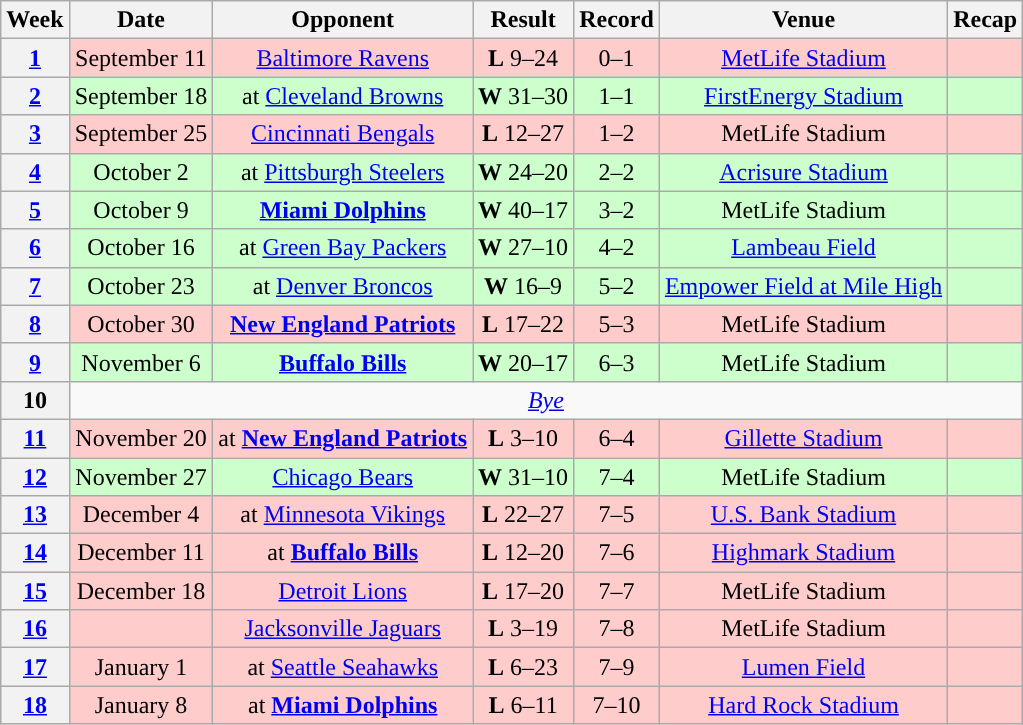<table class="wikitable" style="text-align:center">
<tr>
<th>Week</th>
<th>Date</th>
<th>Opponent</th>
<th>Result</th>
<th>Record</th>
<th>Venue</th>
<th>Recap</th>
</tr>
<tr style="background:#fcc">
<th><a href='#'>1</a></th>
<td>September 11</td>
<td><a href='#'>Baltimore Ravens</a></td>
<td><strong>L</strong> 9–24</td>
<td>0–1</td>
<td><a href='#'>MetLife Stadium</a></td>
<td></td>
</tr>
<tr style="background:#cfc">
<th><a href='#'>2</a></th>
<td>September 18</td>
<td>at <a href='#'>Cleveland Browns</a></td>
<td><strong>W</strong> 31–30</td>
<td>1–1</td>
<td><a href='#'>FirstEnergy Stadium</a></td>
<td></td>
</tr>
<tr style="background:#fcc">
<th><a href='#'>3</a></th>
<td>September 25</td>
<td><a href='#'>Cincinnati Bengals</a></td>
<td><strong>L</strong> 12–27</td>
<td>1–2</td>
<td>MetLife Stadium</td>
<td></td>
</tr>
<tr style="background:#cfc">
<th><a href='#'>4</a></th>
<td>October 2</td>
<td>at <a href='#'>Pittsburgh Steelers</a></td>
<td><strong>W</strong> 24–20</td>
<td>2–2</td>
<td><a href='#'>Acrisure Stadium</a></td>
<td></td>
</tr>
<tr style="background:#cfc">
<th><a href='#'>5</a></th>
<td>October 9</td>
<td><strong><a href='#'>Miami Dolphins</a></strong></td>
<td><strong>W</strong> 40–17</td>
<td>3–2</td>
<td>MetLife Stadium</td>
<td></td>
</tr>
<tr style="background:#cfc">
<th><a href='#'>6</a></th>
<td>October 16</td>
<td>at <a href='#'>Green Bay Packers</a></td>
<td><strong>W</strong> 27–10</td>
<td>4–2</td>
<td><a href='#'>Lambeau Field</a></td>
<td></td>
</tr>
<tr style="background:#cfc">
<th><a href='#'>7</a></th>
<td>October 23</td>
<td>at <a href='#'>Denver Broncos</a></td>
<td><strong>W</strong> 16–9</td>
<td>5–2</td>
<td><a href='#'>Empower Field at Mile High</a></td>
<td></td>
</tr>
<tr style="background:#fcc">
<th><a href='#'>8</a></th>
<td>October 30</td>
<td><strong><a href='#'>New England Patriots</a></strong></td>
<td><strong>L</strong> 17–22</td>
<td>5–3</td>
<td>MetLife Stadium</td>
<td></td>
</tr>
<tr style="background:#cfc">
<th><a href='#'>9</a></th>
<td>November 6</td>
<td><strong><a href='#'>Buffalo Bills</a></strong></td>
<td><strong>W</strong> 20–17</td>
<td>6–3</td>
<td>MetLife Stadium</td>
<td></td>
</tr>
<tr>
<th>10</th>
<td colspan="6"><em><a href='#'>Bye</a></em></td>
</tr>
<tr style="background:#fcc">
<th><a href='#'>11</a></th>
<td>November 20</td>
<td>at <strong><a href='#'>New England Patriots</a></strong></td>
<td><strong>L</strong> 3–10</td>
<td>6–4</td>
<td><a href='#'>Gillette Stadium</a></td>
<td></td>
</tr>
<tr style="background:#cfc">
<th><a href='#'>12</a></th>
<td>November 27</td>
<td><a href='#'>Chicago Bears</a></td>
<td><strong>W</strong> 31–10</td>
<td>7–4</td>
<td>MetLife Stadium</td>
<td></td>
</tr>
<tr style="background:#fcc">
<th><a href='#'>13</a></th>
<td>December 4</td>
<td>at <a href='#'>Minnesota Vikings</a></td>
<td><strong>L</strong> 22–27</td>
<td>7–5</td>
<td><a href='#'>U.S. Bank Stadium</a></td>
<td></td>
</tr>
<tr style="background:#fcc">
<th><a href='#'>14</a></th>
<td>December 11</td>
<td>at <strong><a href='#'>Buffalo Bills</a></strong></td>
<td><strong>L</strong> 12–20</td>
<td>7–6</td>
<td><a href='#'>Highmark Stadium</a></td>
<td></td>
</tr>
<tr style="background:#fcc">
<th><a href='#'>15</a></th>
<td>December 18</td>
<td><a href='#'>Detroit Lions</a></td>
<td><strong>L</strong> 17–20</td>
<td>7–7</td>
<td>MetLife Stadium</td>
<td></td>
</tr>
<tr style="background:#fcc">
<th><a href='#'>16</a></th>
<td></td>
<td><a href='#'>Jacksonville Jaguars</a></td>
<td><strong>L</strong> 3–19</td>
<td>7–8</td>
<td>MetLife Stadium</td>
<td></td>
</tr>
<tr style="background:#fcc">
<th><a href='#'>17</a></th>
<td>January 1</td>
<td>at <a href='#'>Seattle Seahawks</a></td>
<td><strong>L</strong> 6–23</td>
<td>7–9</td>
<td><a href='#'>Lumen Field</a></td>
<td></td>
</tr>
<tr style="background:#fcc">
<th><a href='#'>18</a></th>
<td>January 8</td>
<td>at <strong><a href='#'>Miami Dolphins</a></strong></td>
<td><strong>L</strong> 6–11</td>
<td>7–10</td>
<td><a href='#'>Hard Rock Stadium</a></td>
<td></td>
</tr>
</table>
